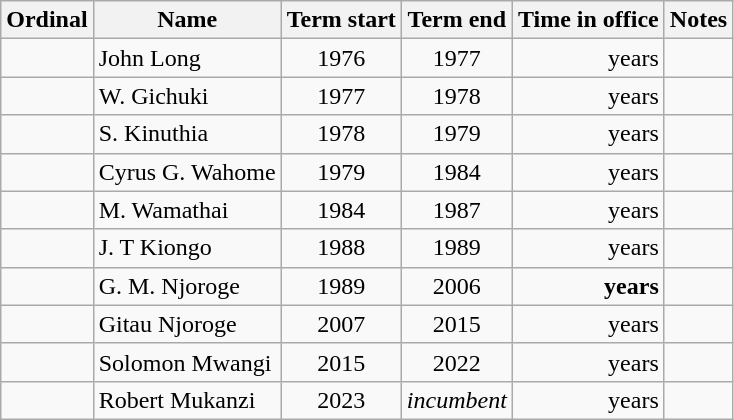<table class="wikitable sortable">
<tr>
<th>Ordinal</th>
<th>Name</th>
<th>Term start</th>
<th>Term end</th>
<th>Time in office</th>
<th>Notes</th>
</tr>
<tr>
<td align=center></td>
<td>John Long</td>
<td align=center>1976</td>
<td align=center>1977</td>
<td align=right> years</td>
<td></td>
</tr>
<tr>
<td align=center></td>
<td>W. Gichuki</td>
<td align=center>1977</td>
<td align=center>1978</td>
<td align=right> years</td>
<td></td>
</tr>
<tr>
<td align=center></td>
<td>S. Kinuthia</td>
<td align=center>1978</td>
<td align=center>1979</td>
<td align=right> years</td>
<td></td>
</tr>
<tr>
<td align=center></td>
<td>Cyrus G. Wahome</td>
<td align=center>1979</td>
<td align=center>1984</td>
<td align=right> years</td>
<td></td>
</tr>
<tr>
<td align=center></td>
<td>M. Wamathai</td>
<td align=center>1984</td>
<td align=center>1987</td>
<td align=right> years</td>
<td></td>
</tr>
<tr>
<td align=center></td>
<td>J. T Kiongo</td>
<td align=center>1988</td>
<td align=center>1989</td>
<td align=right> years</td>
<td></td>
</tr>
<tr>
<td align=center></td>
<td>G. M. Njoroge</td>
<td align=center>1989</td>
<td align=center>2006</td>
<td align=right><strong> years</strong></td>
<td></td>
</tr>
<tr>
<td align=center></td>
<td>Gitau Njoroge</td>
<td align=center>2007</td>
<td align=center>2015</td>
<td align=right> years</td>
<td></td>
</tr>
<tr>
<td align=center></td>
<td>Solomon Mwangi</td>
<td align=center>2015</td>
<td align=center>2022</td>
<td align=right> years</td>
<td></td>
</tr>
<tr>
<td align=center></td>
<td>Robert Mukanzi</td>
<td align=center>2023</td>
<td align=center><em>incumbent</em></td>
<td align=right> years</td>
<td></td>
</tr>
</table>
